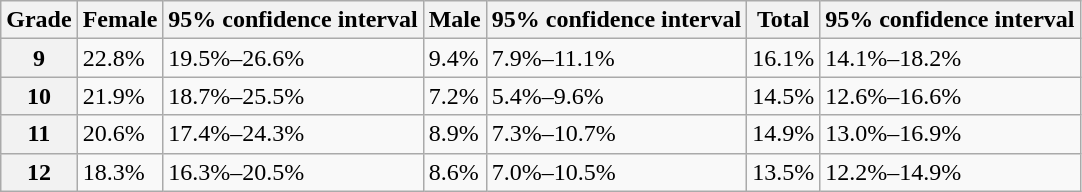<table class="wikitable">
<tr>
<th>Grade</th>
<th>Female</th>
<th>95% confidence interval</th>
<th>Male</th>
<th>95% confidence interval</th>
<th>Total</th>
<th>95% confidence interval</th>
</tr>
<tr>
<th>9</th>
<td>22.8%</td>
<td>19.5%–26.6%</td>
<td>9.4%</td>
<td>7.9%–11.1%</td>
<td>16.1%</td>
<td>14.1%–18.2%</td>
</tr>
<tr>
<th>10</th>
<td>21.9%</td>
<td>18.7%–25.5%</td>
<td>7.2%</td>
<td>5.4%–9.6%</td>
<td>14.5%</td>
<td>12.6%–16.6%</td>
</tr>
<tr>
<th>11</th>
<td>20.6%</td>
<td>17.4%–24.3%</td>
<td>8.9%</td>
<td>7.3%–10.7%</td>
<td>14.9%</td>
<td>13.0%–16.9%</td>
</tr>
<tr>
<th>12</th>
<td>18.3%</td>
<td>16.3%–20.5%</td>
<td>8.6%</td>
<td>7.0%–10.5%</td>
<td>13.5%</td>
<td>12.2%–14.9%</td>
</tr>
</table>
